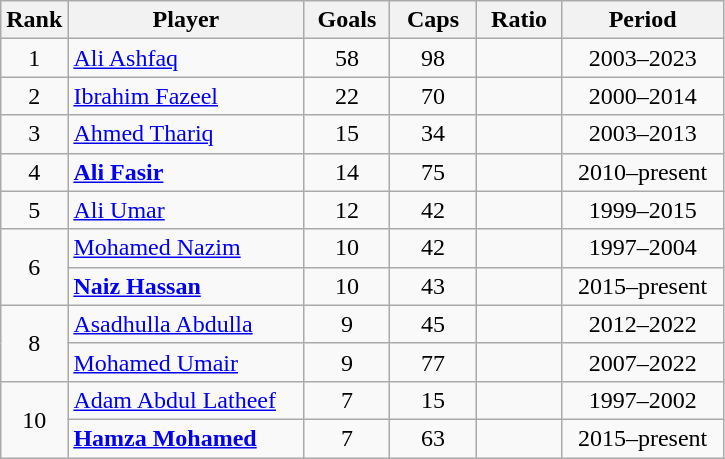<table class="wikitable sortable" style="text-align:center">
<tr>
<th width="30px">Rank</th>
<th style="width:150px;">Player</th>
<th width="50px">Goals</th>
<th width="50px">Caps</th>
<th width="50px">Ratio</th>
<th style="width:100px;">Period</th>
</tr>
<tr>
<td>1</td>
<td style="text-align:left;"><a href='#'>Ali Ashfaq</a></td>
<td>58</td>
<td>98</td>
<td></td>
<td>2003–2023</td>
</tr>
<tr>
<td>2</td>
<td style="text-align:left;"><a href='#'>Ibrahim Fazeel</a></td>
<td>22</td>
<td>70</td>
<td></td>
<td>2000–2014</td>
</tr>
<tr>
<td>3</td>
<td style="text-align:left;"><a href='#'>Ahmed Thariq</a></td>
<td>15</td>
<td>34</td>
<td></td>
<td>2003–2013</td>
</tr>
<tr>
<td>4</td>
<td style="text-align:left;"><strong><a href='#'>Ali Fasir</a></strong></td>
<td>14</td>
<td>75</td>
<td></td>
<td>2010–present</td>
</tr>
<tr>
<td>5</td>
<td style="text-align:left;"><a href='#'>Ali Umar</a></td>
<td>12</td>
<td>42</td>
<td></td>
<td>1999–2015</td>
</tr>
<tr>
<td rowspan="2">6</td>
<td style="text-align:left;"><a href='#'>Mohamed Nazim</a></td>
<td>10</td>
<td>42</td>
<td></td>
<td>1997–2004</td>
</tr>
<tr>
<td style="text-align:left;"><strong><a href='#'>Naiz Hassan</a></strong></td>
<td>10</td>
<td>43</td>
<td></td>
<td>2015–present</td>
</tr>
<tr>
<td rowspan="2">8</td>
<td style="text-align:left;"><a href='#'>Asadhulla Abdulla</a></td>
<td>9</td>
<td>45</td>
<td></td>
<td>2012–2022</td>
</tr>
<tr>
<td style="text-align:left;"><a href='#'>Mohamed Umair</a></td>
<td>9</td>
<td>77</td>
<td></td>
<td>2007–2022</td>
</tr>
<tr>
<td rowspan="2">10</td>
<td style="text-align:left;"><a href='#'>Adam Abdul Latheef</a></td>
<td>7</td>
<td>15</td>
<td></td>
<td>1997–2002</td>
</tr>
<tr>
<td style="text-align:left;"><strong><a href='#'>Hamza Mohamed</a></strong></td>
<td>7</td>
<td>63</td>
<td></td>
<td>2015–present</td>
</tr>
</table>
